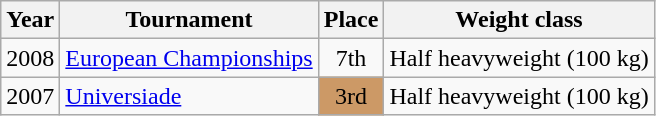<table class=wikitable>
<tr>
<th>Year</th>
<th>Tournament</th>
<th>Place</th>
<th>Weight class</th>
</tr>
<tr>
<td>2008</td>
<td><a href='#'>European Championships</a></td>
<td align="center">7th</td>
<td>Half heavyweight (100 kg)</td>
</tr>
<tr>
<td>2007</td>
<td><a href='#'>Universiade</a></td>
<td bgcolor="cc9966" align="center">3rd</td>
<td>Half heavyweight (100 kg)</td>
</tr>
</table>
